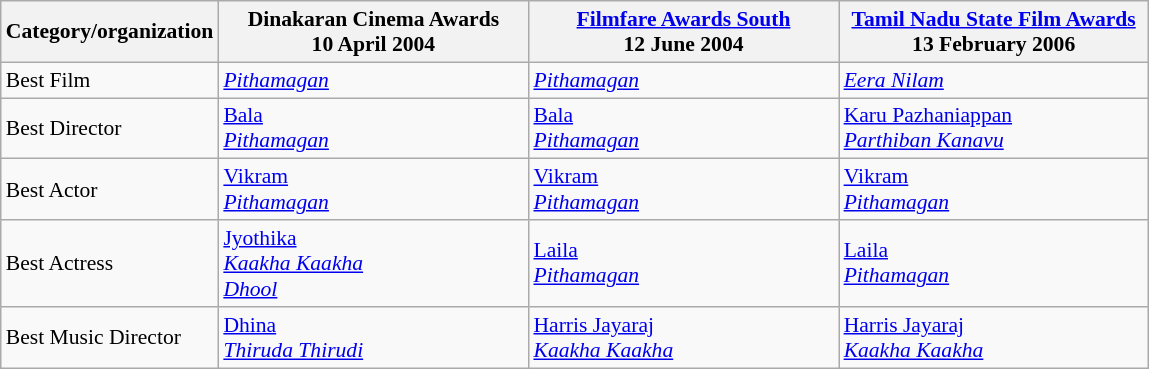<table class="wikitable" style="font-size: 90%;">
<tr>
<th rowspan="1" style="width:20px;">Category/organization</th>
<th rowspan="1" style="width:200px;">Dinakaran Cinema Awards<br> 10 April 2004</th>
<th rowspan="1" style="width:200px;"><a href='#'>Filmfare Awards South</a><br>12 June 2004</th>
<th rowspan="1" style="width:200px;"><a href='#'>Tamil Nadu State Film Awards</a><br>13 February 2006</th>
</tr>
<tr>
<td>Best Film</td>
<td><em><a href='#'>Pithamagan</a></em></td>
<td><em><a href='#'>Pithamagan</a></em></td>
<td><em><a href='#'>Eera Nilam</a></em></td>
</tr>
<tr>
<td>Best Director</td>
<td><a href='#'>Bala</a><br><em><a href='#'>Pithamagan</a></em></td>
<td><a href='#'>Bala</a><br><em><a href='#'>Pithamagan</a></em></td>
<td><a href='#'>Karu Pazhaniappan</a><br><em><a href='#'>Parthiban Kanavu</a></em></td>
</tr>
<tr>
<td>Best Actor</td>
<td><a href='#'>Vikram</a><br><em><a href='#'>Pithamagan</a></em></td>
<td><a href='#'>Vikram</a><br><em><a href='#'>Pithamagan</a></em></td>
<td><a href='#'>Vikram</a><br><em><a href='#'>Pithamagan</a></em></td>
</tr>
<tr>
<td>Best Actress</td>
<td><a href='#'>Jyothika</a><br><em><a href='#'>Kaakha Kaakha</a></em> <br> <em><a href='#'>Dhool</a></em></td>
<td><a href='#'>Laila</a><br><em><a href='#'>Pithamagan</a></em></td>
<td><a href='#'>Laila</a><br><em><a href='#'>Pithamagan</a></em></td>
</tr>
<tr>
<td>Best Music Director</td>
<td><a href='#'>Dhina</a><br><em><a href='#'>Thiruda Thirudi</a></em></td>
<td><a href='#'>Harris Jayaraj</a><br><em><a href='#'>Kaakha Kaakha</a></em></td>
<td><a href='#'>Harris Jayaraj</a><br><em><a href='#'>Kaakha Kaakha</a></em></td>
</tr>
</table>
